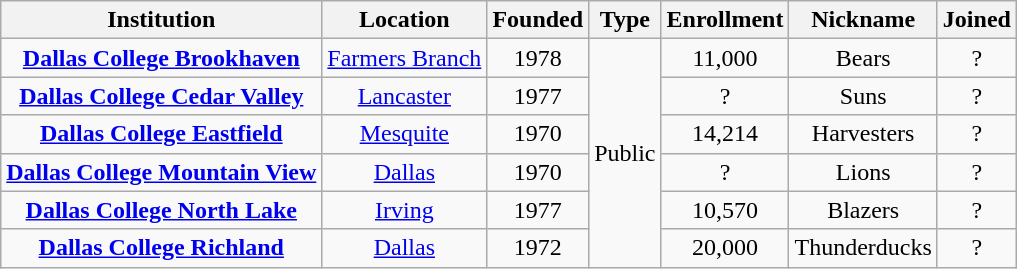<table class="wikitable sortable" style="text-align:center;">
<tr>
<th>Institution</th>
<th>Location</th>
<th>Founded</th>
<th>Type</th>
<th>Enrollment</th>
<th>Nickname</th>
<th>Joined</th>
</tr>
<tr>
<td><strong><a href='#'>Dallas College Brookhaven</a></strong></td>
<td><a href='#'>Farmers Branch</a></td>
<td>1978</td>
<td rowspan="6">Public</td>
<td>11,000</td>
<td>Bears</td>
<td>?</td>
</tr>
<tr>
<td><strong><a href='#'>Dallas College Cedar Valley</a></strong></td>
<td><a href='#'>Lancaster</a></td>
<td>1977</td>
<td>?</td>
<td>Suns</td>
<td>?</td>
</tr>
<tr>
<td><strong><a href='#'>Dallas College Eastfield</a></strong></td>
<td><a href='#'>Mesquite</a></td>
<td>1970</td>
<td>14,214</td>
<td>Harvesters</td>
<td>?</td>
</tr>
<tr>
<td><strong><a href='#'>Dallas College Mountain View</a></strong></td>
<td><a href='#'>Dallas</a></td>
<td>1970</td>
<td>?</td>
<td>Lions</td>
<td>?</td>
</tr>
<tr>
<td><strong><a href='#'>Dallas College North Lake</a></strong></td>
<td><a href='#'>Irving</a></td>
<td>1977</td>
<td>10,570</td>
<td>Blazers</td>
<td>?</td>
</tr>
<tr>
<td><strong><a href='#'>Dallas College Richland</a></strong></td>
<td><a href='#'>Dallas</a></td>
<td>1972</td>
<td>20,000</td>
<td>Thunderducks</td>
<td>?</td>
</tr>
</table>
